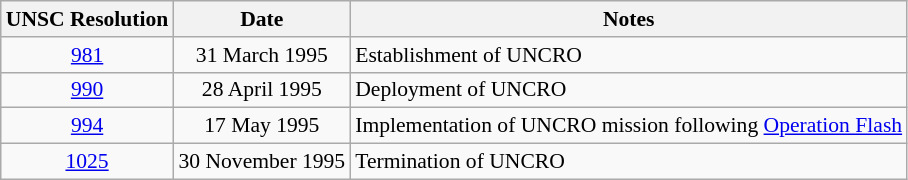<table class="plainrowheaders wikitable" style="cellspacing=2px; text-align:left; font-size:90%;">
<tr style="font-size:100%; text-align:right;">
<th scope="col">UNSC Resolution</th>
<th scope="col">Date</th>
<th scope="col">Notes</th>
</tr>
<tr>
<td style=text-align:center><a href='#'>981</a></td>
<td style=text-align:center>31 March 1995</td>
<td style=text-align:left>Establishment of UNCRO</td>
</tr>
<tr>
<td style=text-align:center><a href='#'>990</a></td>
<td style=text-align:center>28 April 1995</td>
<td style=text-align:left>Deployment of UNCRO</td>
</tr>
<tr>
<td style=text-align:center><a href='#'>994</a></td>
<td style=text-align:center>17 May 1995</td>
<td style=text-align:left>Implementation of UNCRO mission following <a href='#'>Operation Flash</a></td>
</tr>
<tr>
<td style=text-align:center><a href='#'>1025</a></td>
<td style=text-align:center>30 November 1995</td>
<td style=text-align:left>Termination of UNCRO</td>
</tr>
</table>
